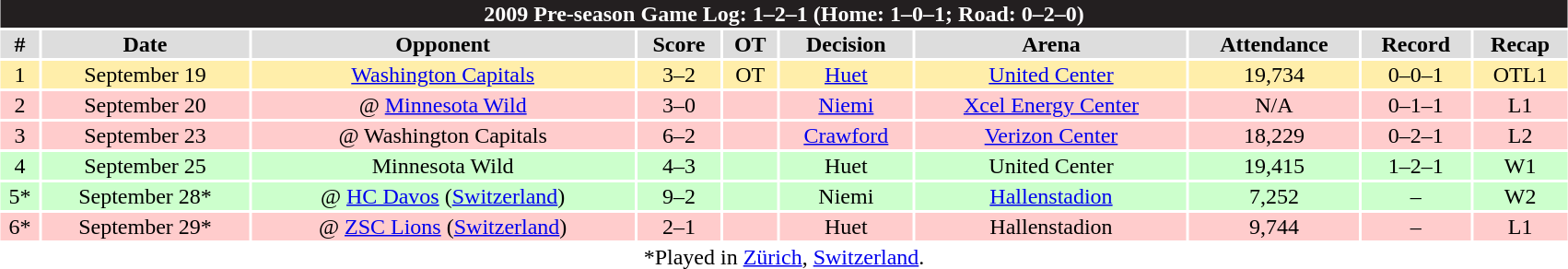<table class="toccolours collapsible collapsed"  style="width:90%; clear:both; margin:1.5em auto; text-align:center;">
<tr>
<th colspan="11" style="background:#231f20; color:#fff;">2009 Pre-season Game Log: 1–2–1 (Home: 1–0–1; Road: 0–2–0)</th>
</tr>
<tr style="text-align:center; background:#ddd;">
<td><strong>#</strong></td>
<td><strong>Date</strong></td>
<td><strong>Opponent</strong></td>
<td><strong>Score</strong></td>
<td><strong>OT</strong></td>
<td><strong>Decision</strong></td>
<td><strong>Arena</strong></td>
<td><strong>Attendance</strong></td>
<td><strong>Record</strong></td>
<td><strong>Recap</strong></td>
</tr>
<tr style="text-align:center; background:#fea;">
<td>1</td>
<td>September 19</td>
<td><a href='#'>Washington Capitals</a></td>
<td>3–2</td>
<td>OT</td>
<td><a href='#'>Huet</a></td>
<td><a href='#'>United Center</a></td>
<td>19,734</td>
<td>0–0–1</td>
<td> OTL1</td>
</tr>
<tr style="text-align:center; background:#fcc;">
<td>2</td>
<td>September 20</td>
<td>@ <a href='#'>Minnesota Wild</a></td>
<td>3–0</td>
<td></td>
<td><a href='#'>Niemi</a></td>
<td><a href='#'>Xcel Energy Center</a></td>
<td>N/A</td>
<td>0–1–1</td>
<td> L1</td>
</tr>
<tr style="text-align:center; background:#fcc;">
<td>3</td>
<td>September 23</td>
<td>@ Washington Capitals</td>
<td>6–2</td>
<td></td>
<td><a href='#'>Crawford</a></td>
<td><a href='#'>Verizon Center</a></td>
<td>18,229</td>
<td>0–2–1</td>
<td> L2</td>
</tr>
<tr style="text-align:center; background:#cfc;">
<td>4</td>
<td>September 25</td>
<td>Minnesota Wild</td>
<td>4–3</td>
<td></td>
<td>Huet</td>
<td>United Center</td>
<td>19,415</td>
<td>1–2–1</td>
<td> W1</td>
</tr>
<tr style="text-align:center; background:#cfc;">
<td>5*</td>
<td>September 28*</td>
<td>@ <a href='#'>HC Davos</a> (<a href='#'>Switzerland</a>)</td>
<td>9–2</td>
<td></td>
<td>Niemi</td>
<td><a href='#'>Hallenstadion</a></td>
<td>7,252</td>
<td>–</td>
<td> W2</td>
</tr>
<tr style="text-align:center; background:#fcc;">
<td>6*</td>
<td>September 29*</td>
<td>@ <a href='#'>ZSC Lions</a> (<a href='#'>Switzerland</a>)</td>
<td>2–1</td>
<td></td>
<td>Huet</td>
<td>Hallenstadion</td>
<td>9,744</td>
<td>–</td>
<td> L1</td>
</tr>
<tr>
<td colspan="11" style="text-align:center;">*Played in <a href='#'>Zürich</a>, <a href='#'>Switzerland</a>.</td>
</tr>
</table>
